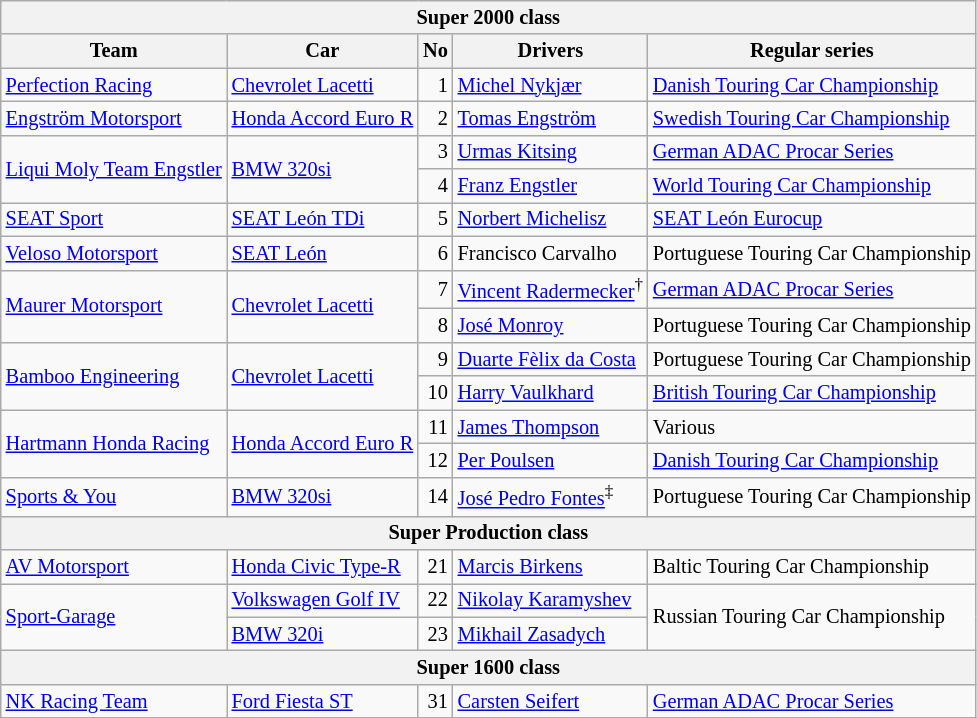<table class="wikitable" style="font-size: 85%;">
<tr>
<th colspan=6>Super 2000 class</th>
</tr>
<tr>
<th>Team</th>
<th>Car</th>
<th>No</th>
<th>Drivers</th>
<th>Regular series</th>
</tr>
<tr>
<td> <a href='#'>Perfection Racing</a></td>
<td><a href='#'>Chevrolet Lacetti</a></td>
<td align=right>1</td>
<td> <a href='#'>Michel Nykjær</a></td>
<td><a href='#'>Danish Touring Car Championship</a></td>
</tr>
<tr>
<td> <a href='#'>Engström Motorsport</a></td>
<td><a href='#'>Honda Accord Euro R</a></td>
<td align=right>2</td>
<td> <a href='#'>Tomas Engström</a></td>
<td><a href='#'>Swedish Touring Car Championship</a></td>
</tr>
<tr>
<td rowspan=2> <a href='#'>Liqui Moly Team Engstler</a></td>
<td rowspan=2><a href='#'>BMW 320si</a></td>
<td align=right>3</td>
<td> <a href='#'>Urmas Kitsing</a></td>
<td><a href='#'>German ADAC Procar Series</a></td>
</tr>
<tr>
<td align=right>4</td>
<td> <a href='#'>Franz Engstler</a></td>
<td><a href='#'>World Touring Car Championship</a></td>
</tr>
<tr>
<td> <a href='#'>SEAT Sport</a></td>
<td><a href='#'>SEAT León TDi</a></td>
<td align=right>5</td>
<td> <a href='#'>Norbert Michelisz</a></td>
<td><a href='#'>SEAT León Eurocup</a></td>
</tr>
<tr>
<td> <a href='#'>Veloso Motorsport</a></td>
<td><a href='#'>SEAT León</a></td>
<td align=right>6</td>
<td> Francisco Carvalho</td>
<td>Portuguese Touring Car Championship</td>
</tr>
<tr>
<td rowspan=2> <a href='#'>Maurer Motorsport</a></td>
<td rowspan=2><a href='#'>Chevrolet Lacetti</a></td>
<td align=right>7</td>
<td> <a href='#'>Vincent Radermecker</a><sup>†</sup></td>
<td><a href='#'>German ADAC Procar Series</a></td>
</tr>
<tr>
<td align=right>8</td>
<td> <a href='#'>José Monroy</a></td>
<td>Portuguese Touring Car Championship</td>
</tr>
<tr>
<td rowspan=2> <a href='#'>Bamboo Engineering</a></td>
<td rowspan=2><a href='#'>Chevrolet Lacetti</a></td>
<td align=right>9</td>
<td> <a href='#'>Duarte Fèlix da Costa</a></td>
<td>Portuguese Touring Car Championship</td>
</tr>
<tr>
<td align=right>10</td>
<td> <a href='#'>Harry Vaulkhard</a></td>
<td><a href='#'>British Touring Car Championship</a></td>
</tr>
<tr>
<td rowspan=2> <a href='#'>Hartmann Honda Racing</a></td>
<td rowspan=2><a href='#'>Honda Accord Euro R</a></td>
<td align=right>11</td>
<td> <a href='#'>James Thompson</a></td>
<td>Various</td>
</tr>
<tr>
<td align=right>12</td>
<td> <a href='#'>Per Poulsen</a></td>
<td><a href='#'>Danish Touring Car Championship</a></td>
</tr>
<tr>
<td> <a href='#'>Sports & You</a></td>
<td><a href='#'>BMW 320si</a></td>
<td align=right>14</td>
<td> <a href='#'>José Pedro Fontes</a><sup>‡</sup></td>
<td>Portuguese Touring Car Championship</td>
</tr>
<tr>
<th colspan=6>Super Production class</th>
</tr>
<tr>
<td> <a href='#'>AV Motorsport</a></td>
<td><a href='#'>Honda Civic Type-R</a></td>
<td align=right>21</td>
<td> <a href='#'>Marcis Birkens</a></td>
<td>Baltic Touring Car Championship</td>
</tr>
<tr>
<td rowspan=2> <a href='#'>Sport-Garage</a></td>
<td><a href='#'>Volkswagen Golf IV</a></td>
<td align=right>22</td>
<td> <a href='#'>Nikolay Karamyshev</a></td>
<td rowspan=2>Russian Touring Car Championship</td>
</tr>
<tr>
<td><a href='#'>BMW 320i</a></td>
<td align=right>23</td>
<td> <a href='#'>Mikhail Zasadych</a></td>
</tr>
<tr>
<th colspan=6>Super 1600 class</th>
</tr>
<tr>
<td> <a href='#'>NK Racing Team</a></td>
<td><a href='#'>Ford Fiesta ST</a></td>
<td align=right>31</td>
<td> <a href='#'>Carsten Seifert</a></td>
<td><a href='#'>German ADAC Procar Series</a></td>
</tr>
</table>
